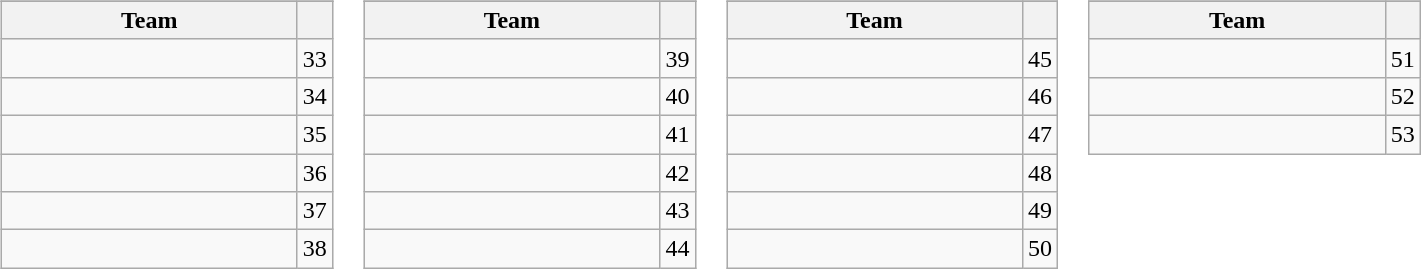<table>
<tr style="vertical-align:top">
<td><br><table class="wikitable" style="text-align:center">
<tr>
</tr>
<tr>
<th style="width:190px">Team</th>
<th></th>
</tr>
<tr>
<td style="text-align:left"></td>
<td>33</td>
</tr>
<tr>
<td style="text-align:left"></td>
<td>34</td>
</tr>
<tr>
<td style="text-align:left"></td>
<td>35</td>
</tr>
<tr>
<td style="text-align:left"></td>
<td>36</td>
</tr>
<tr>
<td style="text-align:left"></td>
<td>37</td>
</tr>
<tr>
<td style="text-align:left"></td>
<td>38</td>
</tr>
</table>
</td>
<td><br><table class="wikitable" style="text-align:center">
<tr>
</tr>
<tr>
<th style="width:190px">Team</th>
<th></th>
</tr>
<tr>
<td style="text-align:left"></td>
<td>39</td>
</tr>
<tr>
<td style="text-align:left"></td>
<td>40</td>
</tr>
<tr>
<td style="text-align:left"></td>
<td>41</td>
</tr>
<tr>
<td style="text-align:left"></td>
<td>42</td>
</tr>
<tr>
<td style="text-align:left"></td>
<td>43</td>
</tr>
<tr>
<td style="text-align:left"></td>
<td>44</td>
</tr>
</table>
</td>
<td><br><table class="wikitable" style="text-align:center">
<tr>
</tr>
<tr>
<th style="width:190px">Team</th>
<th></th>
</tr>
<tr>
<td style="text-align:left"></td>
<td>45</td>
</tr>
<tr>
<td style="text-align:left"></td>
<td>46</td>
</tr>
<tr>
<td style="text-align:left"></td>
<td>47</td>
</tr>
<tr>
<td style="text-align:left"></td>
<td>48</td>
</tr>
<tr>
<td style="text-align:left"></td>
<td>49</td>
</tr>
<tr>
<td style="text-align:left"></td>
<td>50</td>
</tr>
</table>
</td>
<td><br><table class="wikitable" style="text-align:center">
<tr>
</tr>
<tr>
<th style="width:190px">Team</th>
<th></th>
</tr>
<tr>
<td style="text-align:left"></td>
<td>51</td>
</tr>
<tr>
<td style="text-align:left"></td>
<td>52</td>
</tr>
<tr>
<td style="text-align:left"></td>
<td>53</td>
</tr>
</table>
</td>
</tr>
</table>
